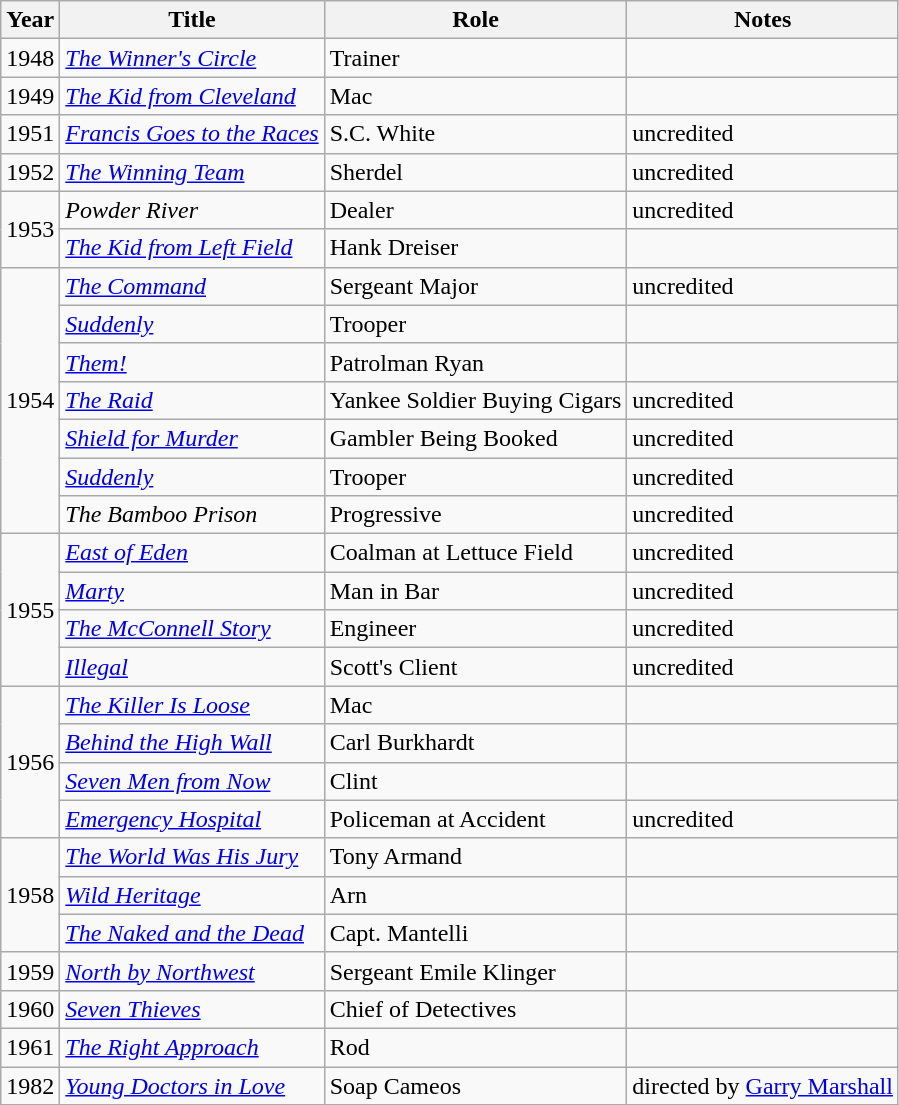<table class="wikitable sortable">
<tr>
<th>Year</th>
<th>Title</th>
<th>Role</th>
<th class="unsortable">Notes</th>
</tr>
<tr>
<td>1948</td>
<td><em><a href='#'>The Winner's Circle</a></em></td>
<td>Trainer</td>
<td></td>
</tr>
<tr>
<td>1949</td>
<td><em><a href='#'>The Kid from Cleveland</a></em></td>
<td>Mac</td>
<td></td>
</tr>
<tr>
<td>1951</td>
<td><em><a href='#'>Francis Goes to the Races</a></em></td>
<td>S.C. White</td>
<td>uncredited</td>
</tr>
<tr>
<td>1952</td>
<td><em><a href='#'>The Winning Team</a></em></td>
<td>Sherdel</td>
<td>uncredited</td>
</tr>
<tr>
<td rowspan="2">1953</td>
<td><em>Powder River</em></td>
<td>Dealer</td>
<td>uncredited</td>
</tr>
<tr>
<td><em><a href='#'>The Kid from Left Field</a></em></td>
<td>Hank Dreiser</td>
<td></td>
</tr>
<tr>
<td rowspan="7">1954</td>
<td><em><a href='#'>The Command</a></em></td>
<td>Sergeant Major</td>
<td>uncredited</td>
</tr>
<tr>
<td><em><a href='#'>Suddenly</a></em></td>
<td>Trooper</td>
<td></td>
</tr>
<tr>
<td><em><a href='#'>Them!</a></em></td>
<td>Patrolman Ryan</td>
<td></td>
</tr>
<tr>
<td><em><a href='#'>The Raid</a></em></td>
<td>Yankee Soldier Buying Cigars</td>
<td>uncredited</td>
</tr>
<tr>
<td><em><a href='#'>Shield for Murder</a></em></td>
<td>Gambler Being Booked</td>
<td>uncredited</td>
</tr>
<tr>
<td><em><a href='#'>Suddenly</a></em></td>
<td>Trooper</td>
<td>uncredited</td>
</tr>
<tr>
<td><em>The Bamboo Prison</em></td>
<td>Progressive</td>
<td>uncredited</td>
</tr>
<tr>
<td rowspan="4">1955</td>
<td><em><a href='#'>East of Eden</a></em></td>
<td>Coalman at Lettuce Field</td>
<td>uncredited</td>
</tr>
<tr>
<td><em><a href='#'>Marty</a></em></td>
<td>Man in Bar</td>
<td>uncredited</td>
</tr>
<tr>
<td><em><a href='#'>The McConnell Story</a></em></td>
<td>Engineer</td>
<td>uncredited</td>
</tr>
<tr>
<td><em><a href='#'>Illegal</a></em></td>
<td>Scott's Client</td>
<td>uncredited</td>
</tr>
<tr>
<td rowspan="4">1956</td>
<td><em><a href='#'>The Killer Is Loose</a></em></td>
<td>Mac</td>
<td></td>
</tr>
<tr>
<td><em><a href='#'>Behind the High Wall</a></em></td>
<td>Carl Burkhardt</td>
<td></td>
</tr>
<tr>
<td><em><a href='#'>Seven Men from Now</a></em></td>
<td>Clint</td>
<td></td>
</tr>
<tr>
<td><em><a href='#'>Emergency Hospital</a></em></td>
<td>Policeman at Accident</td>
<td>uncredited</td>
</tr>
<tr>
<td rowspan="3">1958</td>
<td><em><a href='#'>The World Was His Jury</a></em></td>
<td>Tony Armand</td>
<td></td>
</tr>
<tr>
<td><em><a href='#'>Wild Heritage</a></em></td>
<td>Arn</td>
<td></td>
</tr>
<tr>
<td><em><a href='#'>The Naked and the Dead</a></em></td>
<td>Capt. Mantelli</td>
<td></td>
</tr>
<tr>
<td>1959</td>
<td><em><a href='#'>North by Northwest</a></em></td>
<td>Sergeant Emile Klinger</td>
<td></td>
</tr>
<tr>
<td>1960</td>
<td><em><a href='#'>Seven Thieves</a></em></td>
<td>Chief of Detectives</td>
<td></td>
</tr>
<tr>
<td>1961</td>
<td><em><a href='#'>The Right Approach</a></em></td>
<td>Rod</td>
<td></td>
</tr>
<tr>
<td>1982</td>
<td><em><a href='#'>Young Doctors in Love</a></em></td>
<td>Soap Cameos</td>
<td>directed by <a href='#'>Garry Marshall</a></td>
</tr>
<tr>
</tr>
</table>
